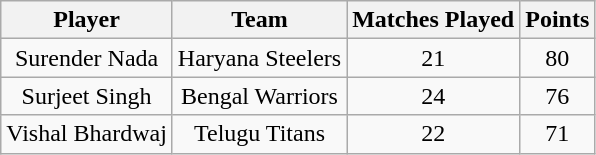<table class="wikitable" style="text-align:center">
<tr>
<th>Player</th>
<th>Team</th>
<th>Matches Played</th>
<th>Points</th>
</tr>
<tr>
<td>Surender Nada</td>
<td>Haryana Steelers</td>
<td>21</td>
<td>80</td>
</tr>
<tr>
<td>Surjeet Singh</td>
<td>Bengal Warriors</td>
<td>24</td>
<td>76</td>
</tr>
<tr>
<td>Vishal Bhardwaj</td>
<td>Telugu Titans</td>
<td>22</td>
<td>71</td>
</tr>
</table>
